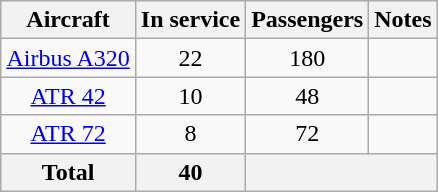<table class="wikitable" style="text-align:center; margin:0.5em auto">
<tr>
<th>Aircraft</th>
<th>In service</th>
<th>Passengers<br></th>
<th>Notes</th>
</tr>
<tr>
<td><a href='#'>Airbus A320</a></td>
<td>22</td>
<td>180</td>
<td align=center></td>
</tr>
<tr>
<td><a href='#'>ATR 42</a></td>
<td>10</td>
<td>48</td>
<td align=center></td>
</tr>
<tr>
<td><a href='#'>ATR 72</a></td>
<td>8</td>
<td>72</td>
<td align=center></td>
</tr>
<tr>
<th>Total</th>
<th>40</th>
<th colspan=2></th>
</tr>
</table>
